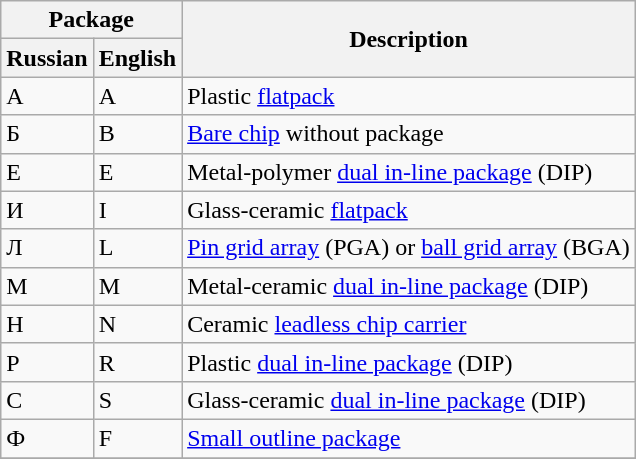<table class="wikitable">
<tr>
<th colspan=2>Package</th>
<th rowspan=2>Description</th>
</tr>
<tr>
<th>Russian</th>
<th>English</th>
</tr>
<tr>
<td>А</td>
<td>A</td>
<td>Plastic <a href='#'>flatpack</a></td>
</tr>
<tr>
<td>Б</td>
<td>B</td>
<td><a href='#'>Bare chip</a> without package</td>
</tr>
<tr>
<td>Е</td>
<td>E</td>
<td>Metal-polymer <a href='#'>dual in-line package</a> (DIP)</td>
</tr>
<tr>
<td>И</td>
<td>I</td>
<td>Glass-ceramic <a href='#'>flatpack</a></td>
</tr>
<tr>
<td>Л</td>
<td>L</td>
<td><a href='#'>Pin grid array</a> (PGA) or <a href='#'>ball grid array</a> (BGA)</td>
</tr>
<tr>
<td>М</td>
<td>M</td>
<td>Metal-ceramic <a href='#'>dual in-line package</a> (DIP)</td>
</tr>
<tr>
<td>Н</td>
<td>N</td>
<td>Ceramic <a href='#'>leadless chip carrier</a></td>
</tr>
<tr>
<td>Р</td>
<td>R</td>
<td>Plastic <a href='#'>dual in-line package</a> (DIP)</td>
</tr>
<tr>
<td>С</td>
<td>S</td>
<td>Glass-ceramic <a href='#'>dual in-line package</a> (DIP)</td>
</tr>
<tr>
<td>Ф</td>
<td>F</td>
<td><a href='#'>Small outline package</a></td>
</tr>
<tr>
</tr>
</table>
